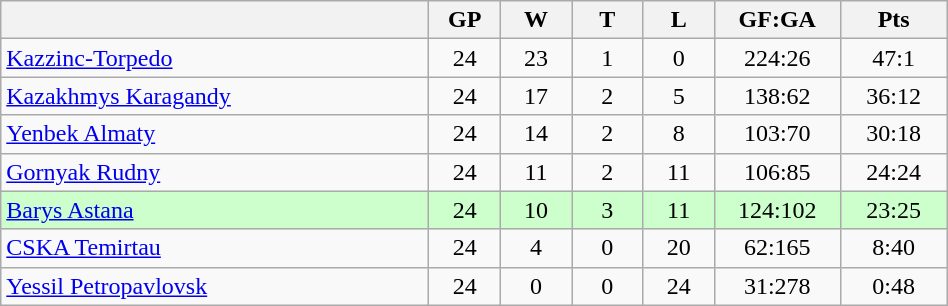<table class="wikitable" width="50%">
<tr>
<th width="30%" bgcolor="#e0e0e0"></th>
<th width="5%" bgcolor="#e0e0e0">GP</th>
<th width="5%" bgcolor="#e0e0e0">W</th>
<th width="5%" bgcolor="#e0e0e0">T</th>
<th width="5%" bgcolor="#e0e0e0">L</th>
<th width="7.5%" bgcolor="#e0e0e0">GF:GA</th>
<th width="7.5%" bgcolor="#e0e0e0">Pts</th>
</tr>
<tr align="center">
<td align="left"><a href='#'>Kazzinc-Torpedo</a></td>
<td>24</td>
<td>23</td>
<td>1</td>
<td>0</td>
<td>224:26</td>
<td>47:1</td>
</tr>
<tr align="center">
<td align="left"><a href='#'>Kazakhmys Karagandy</a></td>
<td>24</td>
<td>17</td>
<td>2</td>
<td>5</td>
<td>138:62</td>
<td>36:12</td>
</tr>
<tr align="center">
<td align="left"><a href='#'>Yenbek Almaty</a></td>
<td>24</td>
<td>14</td>
<td>2</td>
<td>8</td>
<td>103:70</td>
<td>30:18</td>
</tr>
<tr align="center">
<td align="left"><a href='#'>Gornyak Rudny</a></td>
<td>24</td>
<td>11</td>
<td>2</td>
<td>11</td>
<td>106:85</td>
<td>24:24</td>
</tr>
<tr align="center" bgcolor="#CCFFCC">
<td align="left"><a href='#'>Barys Astana</a></td>
<td>24</td>
<td>10</td>
<td>3</td>
<td>11</td>
<td>124:102</td>
<td>23:25</td>
</tr>
<tr align="center">
<td align="left"><a href='#'>CSKA Temirtau</a></td>
<td>24</td>
<td>4</td>
<td>0</td>
<td>20</td>
<td>62:165</td>
<td>8:40</td>
</tr>
<tr align="center">
<td align="left"><a href='#'>Yessil Petropavlovsk</a></td>
<td>24</td>
<td>0</td>
<td>0</td>
<td>24</td>
<td>31:278</td>
<td>0:48</td>
</tr>
</table>
